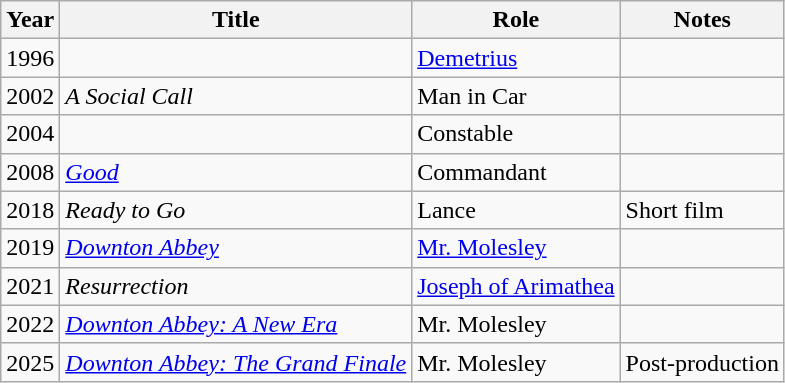<table class="wikitable sortable">
<tr>
<th>Year</th>
<th>Title</th>
<th>Role</th>
<th class = "unsortable">Notes</th>
</tr>
<tr>
<td>1996</td>
<td><em></em></td>
<td><a href='#'>Demetrius</a></td>
<td></td>
</tr>
<tr>
<td>2002</td>
<td><em>A Social Call</em></td>
<td>Man in Car</td>
<td></td>
</tr>
<tr>
<td>2004</td>
<td><em></em></td>
<td>Constable</td>
<td></td>
</tr>
<tr>
<td>2008</td>
<td><em><a href='#'>Good</a></em></td>
<td>Commandant</td>
<td></td>
</tr>
<tr>
<td>2018</td>
<td><em>Ready to Go</em></td>
<td>Lance</td>
<td>Short film</td>
</tr>
<tr>
<td>2019</td>
<td><em><a href='#'>Downton Abbey</a></em></td>
<td><a href='#'>Mr. Molesley</a></td>
<td></td>
</tr>
<tr>
<td>2021</td>
<td><em>Resurrection</em></td>
<td><a href='#'>Joseph of Arimathea</a></td>
<td></td>
</tr>
<tr>
<td>2022</td>
<td><em><a href='#'>Downton Abbey: A New Era</a></em></td>
<td>Mr. Molesley</td>
</tr>
<tr>
<td>2025</td>
<td><em><a href='#'>Downton Abbey: The Grand Finale</a></em></td>
<td>Mr. Molesley</td>
<td>Post-production</td>
</tr>
</table>
